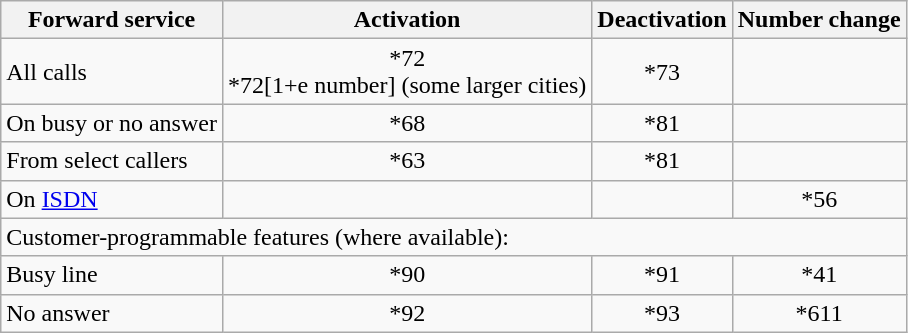<table class="wikitable">
<tr>
<th>Forward service</th>
<th>Activation</th>
<th>Deactivation</th>
<th>Number change</th>
</tr>
<tr>
<td>All calls</td>
<td align="center">*72<br>*72[1+e number] (some larger cities)</td>
<td align="center">*73</td>
<td></td>
</tr>
<tr>
<td>On busy or no answer</td>
<td align=center>*68</td>
<td align="center">*81<br></td>
<td></td>
</tr>
<tr ad>
<td>From select callers</td>
<td align=center>*63</td>
<td align=center>*81</td>
<td></td>
</tr>
<tr>
<td>On <a href='#'>ISDN</a></td>
<td></td>
<td></td>
<td align=center>*56</td>
</tr>
<tr>
<td colspan="4">Customer-programmable features (where available):</td>
</tr>
<tr>
<td>Busy line</td>
<td align=center>*90</td>
<td align=center>*91</td>
<td align=center>*41</td>
</tr>
<tr>
<td>No answer</td>
<td align=center>*92</td>
<td align=center>*93</td>
<td align=center>*611</td>
</tr>
</table>
